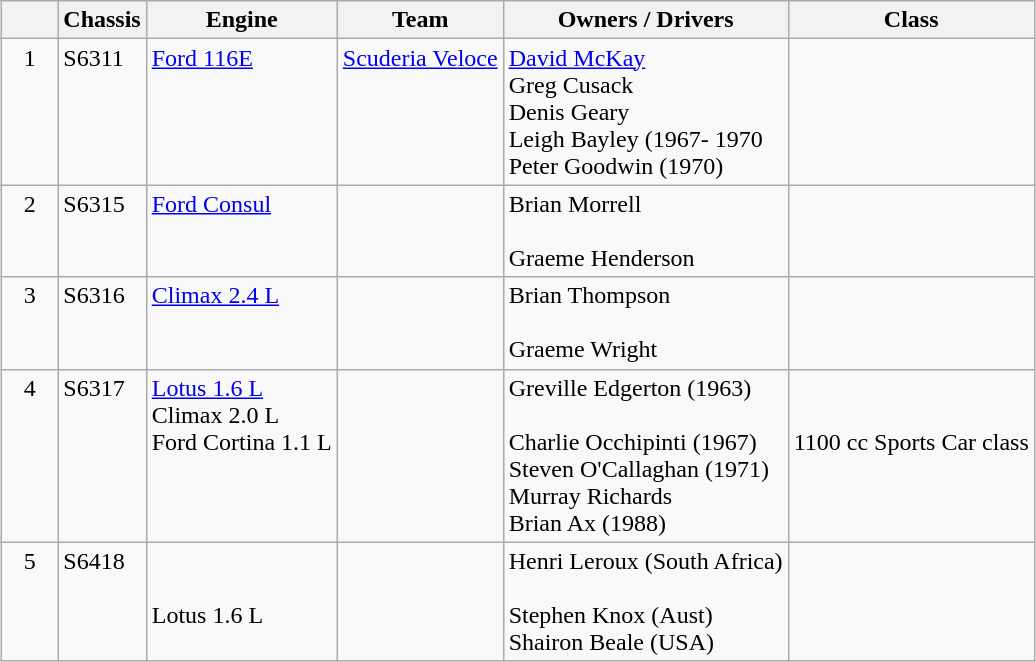<table class="wikitable" style="margin: 1em auto 1em auto">
<tr>
<th></th>
<th>Chassis</th>
<th>Engine</th>
<th>Team</th>
<th>Owners / Drivers</th>
<th>Class</th>
</tr>
<tr valign="top">
<td width="30pt" align="center">1</td>
<td>S6311</td>
<td><a href='#'>Ford 116E</a></td>
<td><a href='#'>Scuderia Veloce</a></td>
<td><a href='#'>David McKay</a> <br> Greg Cusack<br>Denis Geary<br>Leigh Bayley (1967- 1970<br>Peter Goodwin (1970)</td>
<td></td>
</tr>
<tr valign="top">
<td width="30pt" align="center">2</td>
<td>S6315</td>
<td><a href='#'>Ford Consul</a></td>
<td></td>
<td>Brian Morrell<br><br> Graeme Henderson</td>
<td></td>
</tr>
<tr valign="top">
<td width="30pt" align="center">3</td>
<td>S6316</td>
<td><a href='#'>Climax 2.4 L</a></td>
<td></td>
<td>Brian Thompson<br><br> Graeme Wright</td>
<td></td>
</tr>
<tr valign="top">
<td width="30pt" align="center">4</td>
<td>S6317</td>
<td><a href='#'>Lotus 1.6 L</a> <br> Climax 2.0 L <br> Ford Cortina 1.1 L <br></td>
<td></td>
<td>Greville Edgerton (1963) <br><br> Charlie Occhipinti (1967) <br>  Steven O'Callaghan (1971) <br> Murray Richards <br> Brian Ax (1988)</td>
<td><br><br>1100 cc Sports Car class</td>
</tr>
<tr valign="top">
<td width="30pt" align="center">5</td>
<td>S6418</td>
<td><br><br>Lotus 1.6 L</td>
<td></td>
<td>Henri Leroux (South Africa)<br><br>Stephen Knox (Aust)<br>Shairon Beale (USA)</td>
<td></td>
</tr>
</table>
